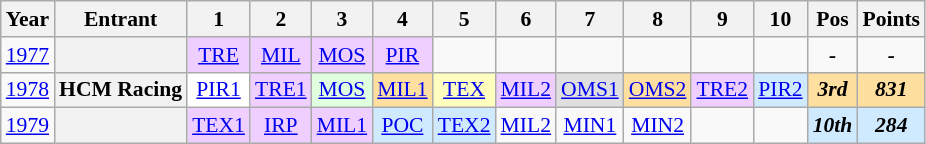<table class="wikitable" style="text-align:center; font-size:90%">
<tr>
<th>Year</th>
<th>Entrant</th>
<th>1</th>
<th>2</th>
<th>3</th>
<th>4</th>
<th>5</th>
<th>6</th>
<th>7</th>
<th>8</th>
<th>9</th>
<th>10</th>
<th>Pos</th>
<th>Points</th>
</tr>
<tr>
<td><a href='#'>1977</a></td>
<th></th>
<td style="background:#EFCFFF;"><a href='#'>TRE</a><br></td>
<td style="background:#EFCFFF;"><a href='#'>MIL</a><br></td>
<td style="background:#EFCFFF;"><a href='#'>MOS</a><br></td>
<td style="background:#EFCFFF;"><a href='#'>PIR</a><br></td>
<td></td>
<td></td>
<td></td>
<td></td>
<td></td>
<td></td>
<td><strong><em>-</em></strong></td>
<td><strong><em>-</em></strong></td>
</tr>
<tr>
<td><a href='#'>1978</a></td>
<th>HCM Racing</th>
<td style="background-color:#FFFFFF"><a href='#'>PIR1</a><br></td>
<td style="background-color:#EFCFFF"><a href='#'>TRE1</a><br></td>
<td style="background-color:#DFFFDF"><a href='#'>MOS</a><br></td>
<td style="background-color:#FFDF9F"><a href='#'>MIL1</a><br></td>
<td style="background-color:#FFFFBF"><a href='#'>TEX</a><br></td>
<td style="background-color:#EFCFFF"><a href='#'>MIL2</a><br></td>
<td style="background-color:#DFDFDF"><a href='#'>OMS1</a><br></td>
<td style="background-color:#FFDF9F"><a href='#'>OMS2</a><br></td>
<td style="background-color:#EFCFFF"><a href='#'>TRE2</a><br></td>
<td style="background-color:#CFEAFF"><a href='#'>PIR2</a><br></td>
<td style="background-color:#FFDF9F"><strong><em>3rd</em></strong></td>
<td style="background-color:#FFDF9F"><strong><em>831</em></strong></td>
</tr>
<tr>
<td><a href='#'>1979</a></td>
<th></th>
<td style="background:#EFCFFF;"><a href='#'>TEX1</a><br></td>
<td style="background:#EFCFFF;"><a href='#'>IRP</a><br></td>
<td style="background:#EFCFFF;"><a href='#'>MIL1</a><br></td>
<td style="background:#CFEAFF;"><a href='#'>POC</a><br></td>
<td style="background:#CFEAFF;"><a href='#'>TEX2</a><br></td>
<td><a href='#'>MIL2</a></td>
<td><a href='#'>MIN1</a></td>
<td><a href='#'>MIN2</a></td>
<td></td>
<td></td>
<td style="background:#CFEAFF;"><strong><em>10th</em></strong></td>
<td style="background:#CFEAFF;"><strong><em>284</em></strong></td>
</tr>
</table>
